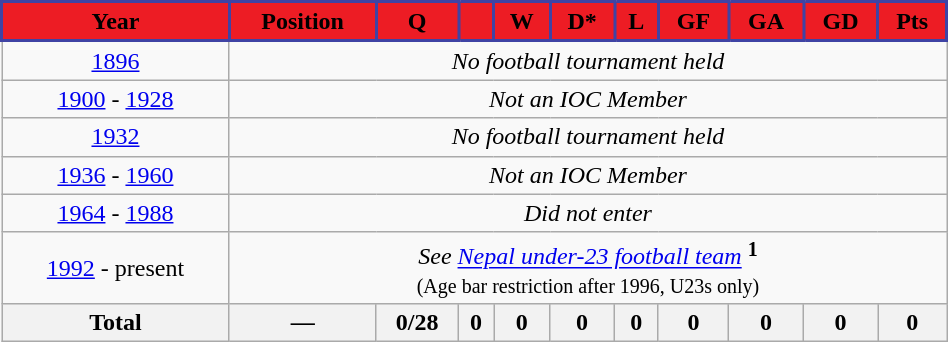<table Class = "wikitable" style = "text-align: center; width:50%;">
<tr>
<th style="background:#ED1C24;border: 2px solid #3F43A4;"><span>Year</span></th>
<th style="background:#ED1C24;border: 2px solid #3F43A4;"><span>Position</span></th>
<th style="background:#ED1C24;border: 2px solid #3F43A4;"><span>Q</span></th>
<th style="background:#ED1C24;border: 2px solid #3F43A4;"><span></span></th>
<th style="background:#ED1C24;border: 2px solid #3F43A4;"><span>W</span></th>
<th style="background:#ED1C24;border: 2px solid #3F43A4;"><span>D*</span></th>
<th style="background:#ED1C24;border: 2px solid #3F43A4;"><span>L</span></th>
<th style="background:#ED1C24;border: 2px solid #3F43A4;"><span>GF</span></th>
<th style="background:#ED1C24;border: 2px solid #3F43A4;"><span>GA</span></th>
<th style="background:#ED1C24;border: 2px solid #3F43A4;"><span>GD</span></th>
<th style="background:#ED1C24;border: 2px solid #3F43A4;"><span>Pts</span></th>
</tr>
<tr>
<td> <a href='#'>1896</a></td>
<td colspan="10"><em>No football tournament held</em></td>
</tr>
<tr>
<td> <a href='#'>1900</a> -  <a href='#'>1928</a></td>
<td colspan="10"><em>Not an IOC Member</em></td>
</tr>
<tr>
<td> <a href='#'>1932</a></td>
<td colspan="10"><em>No football tournament held</em></td>
</tr>
<tr>
<td> <a href='#'>1936</a> -  <a href='#'>1960</a></td>
<td colspan="10"><em>Not an IOC Member</em></td>
</tr>
<tr>
<td> <a href='#'>1964</a> -  <a href='#'>1988</a></td>
<td colspan="10"><em>Did not enter</em></td>
</tr>
<tr>
<td> <a href='#'>1992</a> - present</td>
<td colspan="11"><em>See <a href='#'>Nepal under-23 football team</a></em> <strong><sup>1</sup></strong> <br><small>(Age bar restriction after 1996, U23s only)</small></td>
</tr>
<tr>
<th><strong>Total</strong></th>
<th>—</th>
<th>0/28</th>
<th>0</th>
<th>0</th>
<th>0</th>
<th>0</th>
<th>0</th>
<th>0</th>
<th>0</th>
<th>0</th>
</tr>
</table>
